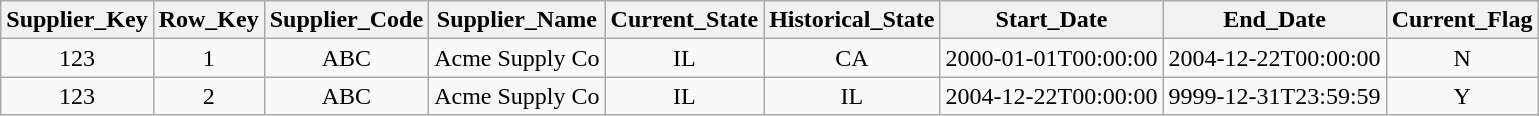<table class="wikitable" style="text-align:center">
<tr>
<th>Supplier_Key</th>
<th>Row_Key</th>
<th>Supplier_Code</th>
<th>Supplier_Name</th>
<th>Current_State</th>
<th>Historical_State</th>
<th>Start_Date</th>
<th>End_Date</th>
<th>Current_Flag</th>
</tr>
<tr>
<td>123</td>
<td>1</td>
<td>ABC</td>
<td>Acme Supply Co</td>
<td>IL</td>
<td>CA</td>
<td>2000-01-01T00:00:00</td>
<td>2004-12-22T00:00:00</td>
<td>N</td>
</tr>
<tr>
<td>123</td>
<td>2</td>
<td>ABC</td>
<td>Acme Supply Co</td>
<td>IL</td>
<td>IL</td>
<td>2004-12-22T00:00:00</td>
<td>9999-12-31T23:59:59</td>
<td>Y</td>
</tr>
</table>
